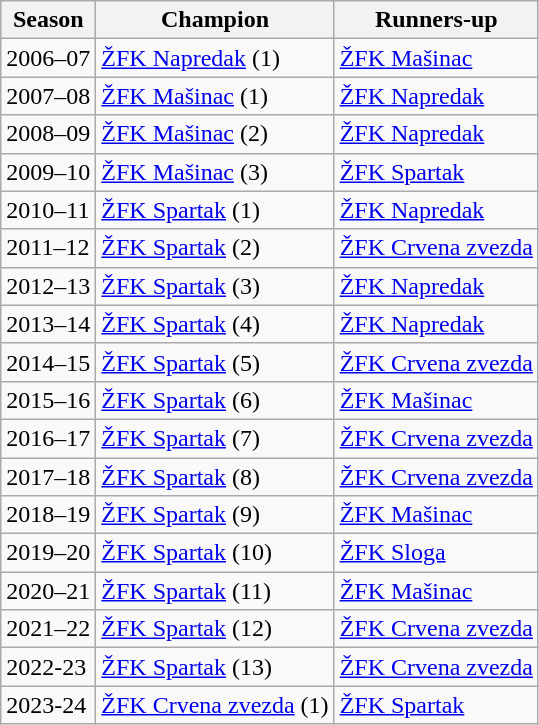<table class="wikitable sortable" style="text-align: left;">
<tr>
<th>Season</th>
<th>Champion</th>
<th>Runners-up</th>
</tr>
<tr>
<td>2006–07</td>
<td><a href='#'>ŽFK Napredak</a> (1)</td>
<td><a href='#'>ŽFK Mašinac</a></td>
</tr>
<tr>
<td>2007–08</td>
<td><a href='#'>ŽFK Mašinac</a> (1)</td>
<td><a href='#'>ŽFK Napredak</a></td>
</tr>
<tr>
<td>2008–09</td>
<td><a href='#'>ŽFK Mašinac</a> (2)</td>
<td><a href='#'>ŽFK Napredak</a></td>
</tr>
<tr>
<td>2009–10</td>
<td><a href='#'>ŽFK Mašinac</a> (3)</td>
<td><a href='#'>ŽFK Spartak</a></td>
</tr>
<tr>
<td>2010–11</td>
<td><a href='#'>ŽFK Spartak</a> (1)</td>
<td><a href='#'>ŽFK Napredak</a></td>
</tr>
<tr>
<td>2011–12</td>
<td><a href='#'>ŽFK Spartak</a> (2)</td>
<td><a href='#'>ŽFK Crvena zvezda</a></td>
</tr>
<tr>
<td>2012–13</td>
<td><a href='#'>ŽFK Spartak</a> (3)</td>
<td><a href='#'>ŽFK Napredak</a></td>
</tr>
<tr>
<td>2013–14</td>
<td><a href='#'>ŽFK Spartak</a> (4)</td>
<td><a href='#'>ŽFK Napredak</a></td>
</tr>
<tr>
<td>2014–15</td>
<td><a href='#'>ŽFK Spartak</a> (5)</td>
<td><a href='#'>ŽFK Crvena zvezda</a></td>
</tr>
<tr>
<td>2015–16</td>
<td><a href='#'>ŽFK Spartak</a> (6)</td>
<td><a href='#'>ŽFK Mašinac</a></td>
</tr>
<tr>
<td>2016–17</td>
<td><a href='#'>ŽFK Spartak</a> (7)</td>
<td><a href='#'>ŽFK Crvena zvezda</a></td>
</tr>
<tr>
<td>2017–18</td>
<td><a href='#'>ŽFK Spartak</a> (8)</td>
<td><a href='#'>ŽFK Crvena zvezda</a></td>
</tr>
<tr>
<td>2018–19</td>
<td><a href='#'>ŽFK Spartak</a> (9)</td>
<td><a href='#'>ŽFK Mašinac</a></td>
</tr>
<tr>
<td>2019–20</td>
<td><a href='#'>ŽFK Spartak</a> (10)</td>
<td><a href='#'>ŽFK Sloga</a></td>
</tr>
<tr>
<td>2020–21</td>
<td><a href='#'>ŽFK Spartak</a> (11)</td>
<td><a href='#'>ŽFK Mašinac</a></td>
</tr>
<tr>
<td>2021–22</td>
<td><a href='#'>ŽFK Spartak</a> (12)</td>
<td><a href='#'>ŽFK Crvena zvezda</a></td>
</tr>
<tr>
<td>2022-23</td>
<td><a href='#'>ŽFK Spartak</a> (13)</td>
<td><a href='#'>ŽFK Crvena zvezda</a></td>
</tr>
<tr>
<td>2023-24</td>
<td><a href='#'>ŽFK Crvena zvezda</a> (1)</td>
<td><a href='#'>ŽFK Spartak</a></td>
</tr>
</table>
